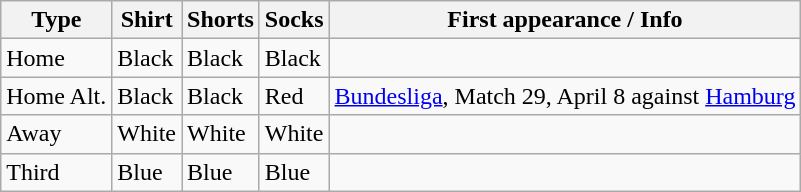<table class="wikitable">
<tr>
<th>Type</th>
<th>Shirt</th>
<th>Shorts</th>
<th>Socks</th>
<th>First appearance / Info</th>
</tr>
<tr>
<td>Home</td>
<td>Black</td>
<td>Black</td>
<td>Black</td>
<td></td>
</tr>
<tr>
<td>Home Alt.</td>
<td>Black</td>
<td>Black</td>
<td>Red</td>
<td><a href='#'>Bundesliga</a>, Match 29, April 8 against <a href='#'>Hamburg</a></td>
</tr>
<tr>
<td>Away</td>
<td>White</td>
<td>White</td>
<td>White</td>
<td></td>
</tr>
<tr>
<td>Third</td>
<td>Blue</td>
<td>Blue</td>
<td>Blue</td>
<td></td>
</tr>
</table>
